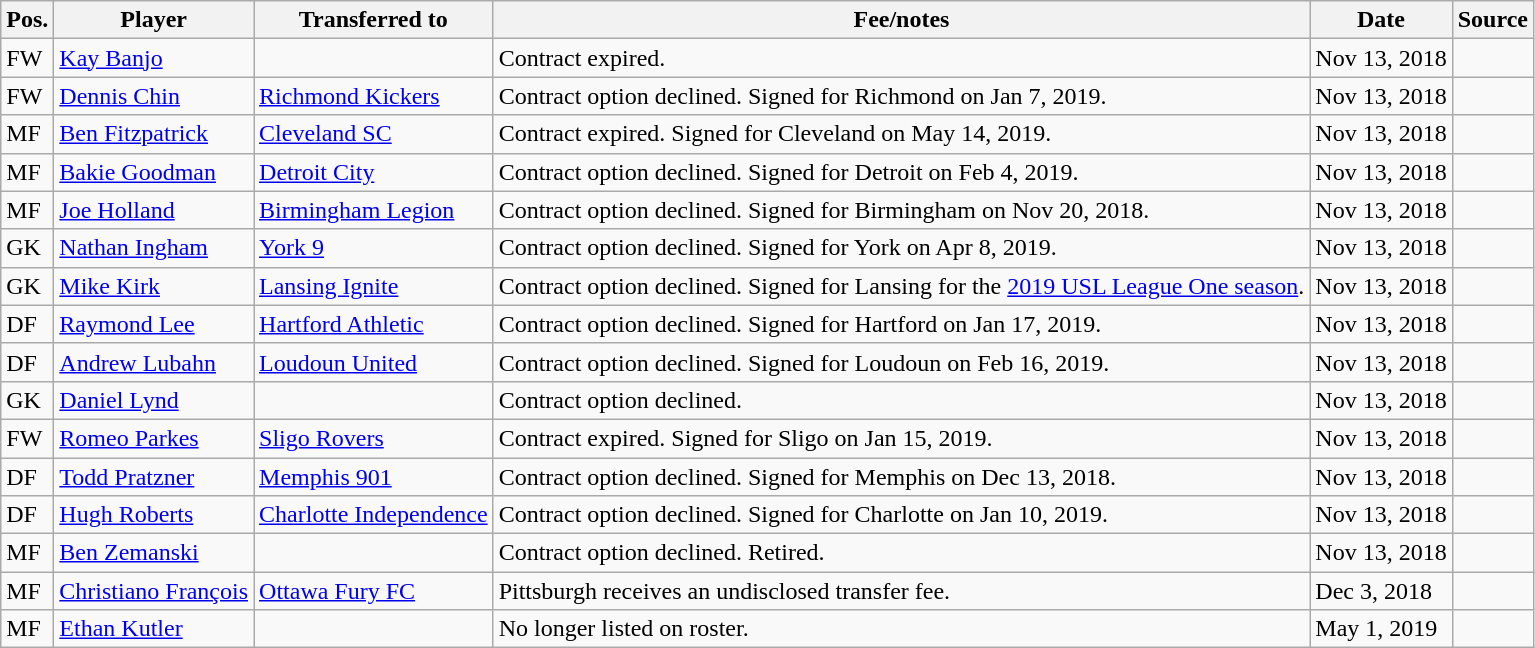<table class="wikitable sortable" style="text-align: left">
<tr>
<th><strong>Pos.</strong></th>
<th><strong>Player</strong></th>
<th><strong>Transferred to</strong></th>
<th><strong>Fee/notes</strong></th>
<th><strong>Date</strong></th>
<th><strong>Source</strong></th>
</tr>
<tr>
<td>FW</td>
<td> <a href='#'>Kay Banjo</a></td>
<td></td>
<td>Contract expired.</td>
<td>Nov 13, 2018</td>
<td align=center></td>
</tr>
<tr>
<td>FW</td>
<td> <a href='#'>Dennis Chin</a></td>
<td> <a href='#'>Richmond Kickers</a></td>
<td>Contract option declined. Signed for Richmond on Jan 7, 2019.</td>
<td>Nov 13, 2018</td>
<td align=center></td>
</tr>
<tr>
<td>MF</td>
<td> <a href='#'>Ben Fitzpatrick</a></td>
<td> <a href='#'>Cleveland SC</a></td>
<td>Contract expired. Signed for Cleveland on May 14, 2019.</td>
<td>Nov 13, 2018</td>
<td align=center></td>
</tr>
<tr>
<td>MF</td>
<td> <a href='#'>Bakie Goodman</a></td>
<td> <a href='#'>Detroit City</a></td>
<td>Contract option declined. Signed for Detroit on Feb 4, 2019.</td>
<td>Nov 13, 2018</td>
<td align=center></td>
</tr>
<tr>
<td>MF</td>
<td> <a href='#'>Joe Holland</a></td>
<td> <a href='#'>Birmingham Legion</a></td>
<td>Contract option declined. Signed for Birmingham on Nov 20, 2018.</td>
<td>Nov 13, 2018</td>
<td align=center></td>
</tr>
<tr>
<td>GK</td>
<td> <a href='#'>Nathan Ingham</a></td>
<td> <a href='#'>York 9</a></td>
<td>Contract option declined. Signed for York on Apr 8, 2019.</td>
<td>Nov 13, 2018</td>
<td align=center></td>
</tr>
<tr>
<td>GK</td>
<td> <a href='#'>Mike Kirk</a></td>
<td> <a href='#'>Lansing Ignite</a></td>
<td>Contract option declined. Signed for Lansing for the <a href='#'>2019 USL League One season</a>.</td>
<td>Nov 13, 2018</td>
<td align=center></td>
</tr>
<tr>
<td>DF</td>
<td> <a href='#'>Raymond Lee</a></td>
<td> <a href='#'>Hartford Athletic</a></td>
<td>Contract option declined. Signed for Hartford on Jan 17, 2019.</td>
<td>Nov 13, 2018</td>
<td align=center></td>
</tr>
<tr>
<td>DF</td>
<td> <a href='#'>Andrew Lubahn</a></td>
<td> <a href='#'>Loudoun United</a></td>
<td>Contract option declined. Signed for Loudoun on Feb 16, 2019.</td>
<td>Nov 13, 2018</td>
<td align=center></td>
</tr>
<tr>
<td>GK</td>
<td> <a href='#'>Daniel Lynd</a></td>
<td></td>
<td>Contract option declined.</td>
<td>Nov 13, 2018</td>
<td align=center></td>
</tr>
<tr>
<td>FW</td>
<td> <a href='#'>Romeo Parkes</a></td>
<td> <a href='#'>Sligo Rovers</a></td>
<td>Contract expired. Signed for Sligo on Jan 15, 2019.</td>
<td>Nov 13, 2018</td>
<td align=center></td>
</tr>
<tr>
<td>DF</td>
<td> <a href='#'>Todd Pratzner</a></td>
<td> <a href='#'>Memphis 901</a></td>
<td>Contract option declined. Signed for Memphis on Dec 13, 2018.</td>
<td>Nov 13, 2018</td>
<td align=center></td>
</tr>
<tr>
<td>DF</td>
<td> <a href='#'>Hugh Roberts</a></td>
<td> <a href='#'>Charlotte Independence</a></td>
<td>Contract option declined. Signed for Charlotte on Jan 10, 2019.</td>
<td>Nov 13, 2018</td>
<td align=center></td>
</tr>
<tr>
<td>MF</td>
<td> <a href='#'>Ben Zemanski</a></td>
<td></td>
<td>Contract option declined. Retired.</td>
<td>Nov 13, 2018</td>
<td align=center></td>
</tr>
<tr>
<td>MF</td>
<td> <a href='#'>Christiano François</a></td>
<td> <a href='#'>Ottawa Fury FC</a></td>
<td>Pittsburgh receives an undisclosed transfer fee.</td>
<td>Dec 3, 2018</td>
<td align=center></td>
</tr>
<tr>
<td>MF</td>
<td> <a href='#'>Ethan Kutler</a></td>
<td></td>
<td>No longer listed on roster.</td>
<td>May 1, 2019</td>
<td align=center></td>
</tr>
</table>
